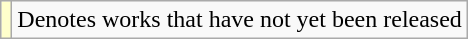<table class="wikitable">
<tr>
<td style="background:#FFFFCC;"></td>
<td>Denotes works that have not yet been released</td>
</tr>
</table>
